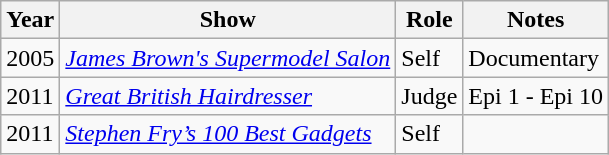<table class="wikitable">
<tr>
<th>Year</th>
<th>Show</th>
<th>Role</th>
<th>Notes</th>
</tr>
<tr>
<td>2005</td>
<td><em><a href='#'>James Brown's Supermodel Salon</a></em></td>
<td>Self</td>
<td>Documentary</td>
</tr>
<tr>
<td>2011</td>
<td><em><a href='#'>Great British Hairdresser</a></em></td>
<td>Judge</td>
<td>Epi 1 - Epi 10</td>
</tr>
<tr>
<td>2011</td>
<td><em><a href='#'>Stephen Fry’s 100 Best Gadgets</a></em></td>
<td>Self</td>
<td></td>
</tr>
</table>
